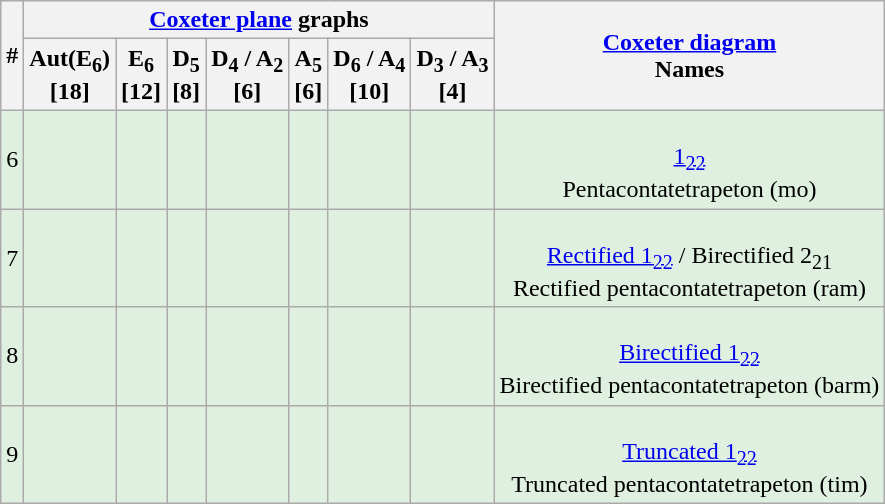<table class="wikitable">
<tr>
<th rowspan=2>#</th>
<th colspan=7><a href='#'>Coxeter plane</a> graphs</th>
<th rowspan=2><a href='#'>Coxeter diagram</a><br>Names</th>
</tr>
<tr>
<th>Aut(E<sub>6</sub>)<br>[18]</th>
<th>E<sub>6</sub><br>[12]</th>
<th>D<sub>5</sub><br>[8]</th>
<th>D<sub>4</sub> / A<sub>2</sub><br>[6]</th>
<th>A<sub>5</sub><br>[6]</th>
<th>D<sub>6</sub> / A<sub>4</sub><br>[10]</th>
<th>D<sub>3</sub> / A<sub>3</sub><br>[4]</th>
</tr>
<tr style="text-align:center; background:#e0f0e0;">
<td>6</td>
<td></td>
<td></td>
<td></td>
<td></td>
<td></td>
<td></td>
<td></td>
<td><br><a href='#'>1<sub>22</sub></a><br>Pentacontatetrapeton (mo)</td>
</tr>
<tr style="text-align:center; background:#e0f0e0;">
<td>7</td>
<td></td>
<td></td>
<td></td>
<td></td>
<td></td>
<td></td>
<td></td>
<td><br><a href='#'>Rectified 1<sub>22</sub></a> /  Birectified 2<sub>21</sub><br>Rectified pentacontatetrapeton (ram)</td>
</tr>
<tr style="text-align:center; background:#e0f0e0;">
<td>8</td>
<td></td>
<td></td>
<td></td>
<td></td>
<td></td>
<td></td>
<td></td>
<td><br><a href='#'>Birectified 1<sub>22</sub></a><br>Birectified pentacontatetrapeton (barm)</td>
</tr>
<tr style="text-align:center; background:#e0f0e0;">
<td>9</td>
<td></td>
<td></td>
<td></td>
<td></td>
<td></td>
<td></td>
<td></td>
<td><br><a href='#'>Truncated 1<sub>22</sub></a><br>Truncated pentacontatetrapeton (tim)</td>
</tr>
</table>
